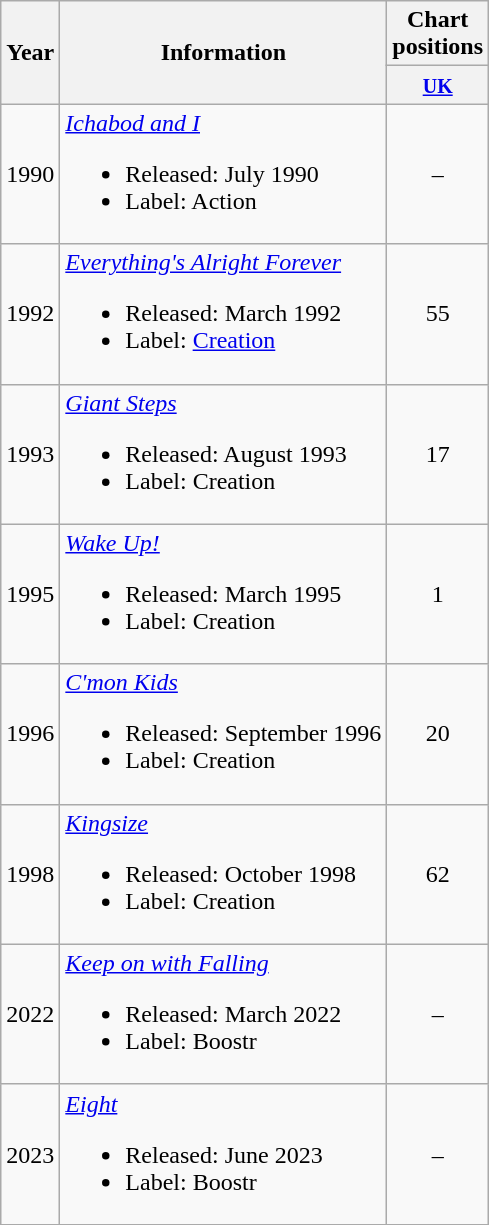<table class="wikitable" style=text-align:center;>
<tr>
<th rowspan="2">Year</th>
<th rowspan="2">Information</th>
<th>Chart positions</th>
</tr>
<tr>
<th width="35"><small><a href='#'>UK</a></small></th>
</tr>
<tr>
<td>1990</td>
<td align="left"><em><a href='#'>Ichabod and I</a></em><br><ul><li>Released: July 1990</li><li>Label: Action</li></ul></td>
<td>–</td>
</tr>
<tr>
<td>1992</td>
<td align="left"><em><a href='#'>Everything's Alright Forever</a></em><br><ul><li>Released: March 1992</li><li>Label: <a href='#'>Creation</a></li></ul></td>
<td>55</td>
</tr>
<tr>
<td>1993</td>
<td align="left"><em><a href='#'>Giant Steps</a></em><br><ul><li>Released: August 1993</li><li>Label: Creation</li></ul></td>
<td>17</td>
</tr>
<tr>
<td>1995</td>
<td align="left"><em><a href='#'>Wake Up!</a></em><br><ul><li>Released: March 1995</li><li>Label: Creation</li></ul></td>
<td>1</td>
</tr>
<tr>
<td>1996</td>
<td align="left"><em><a href='#'>C'mon Kids</a></em><br><ul><li>Released: September 1996</li><li>Label: Creation</li></ul></td>
<td>20</td>
</tr>
<tr>
<td>1998</td>
<td align="left"><em><a href='#'>Kingsize</a></em><br><ul><li>Released: October 1998</li><li>Label: Creation</li></ul></td>
<td>62</td>
</tr>
<tr>
<td>2022</td>
<td align="left"><em><a href='#'>Keep on with Falling</a></em><br><ul><li>Released: March 2022</li><li>Label: Boostr</li></ul></td>
<td>–</td>
</tr>
<tr>
<td>2023</td>
<td align="left"><em><a href='#'>Eight</a></em><br><ul><li>Released: June 2023</li><li>Label: Boostr</li></ul></td>
<td>–</td>
</tr>
</table>
